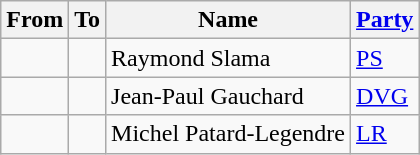<table class="wikitable">
<tr>
<th>From</th>
<th>To</th>
<th>Name</th>
<th><a href='#'>Party</a></th>
</tr>
<tr>
<td></td>
<td></td>
<td align="left">Raymond Slama</td>
<td align="left"><a href='#'>PS</a></td>
</tr>
<tr>
<td></td>
<td></td>
<td align="left">Jean-Paul Gauchard</td>
<td align="left"><a href='#'>DVG</a></td>
</tr>
<tr>
<td></td>
<td></td>
<td align="left">Michel Patard-Legendre</td>
<td align="left"><a href='#'>LR</a></td>
</tr>
</table>
